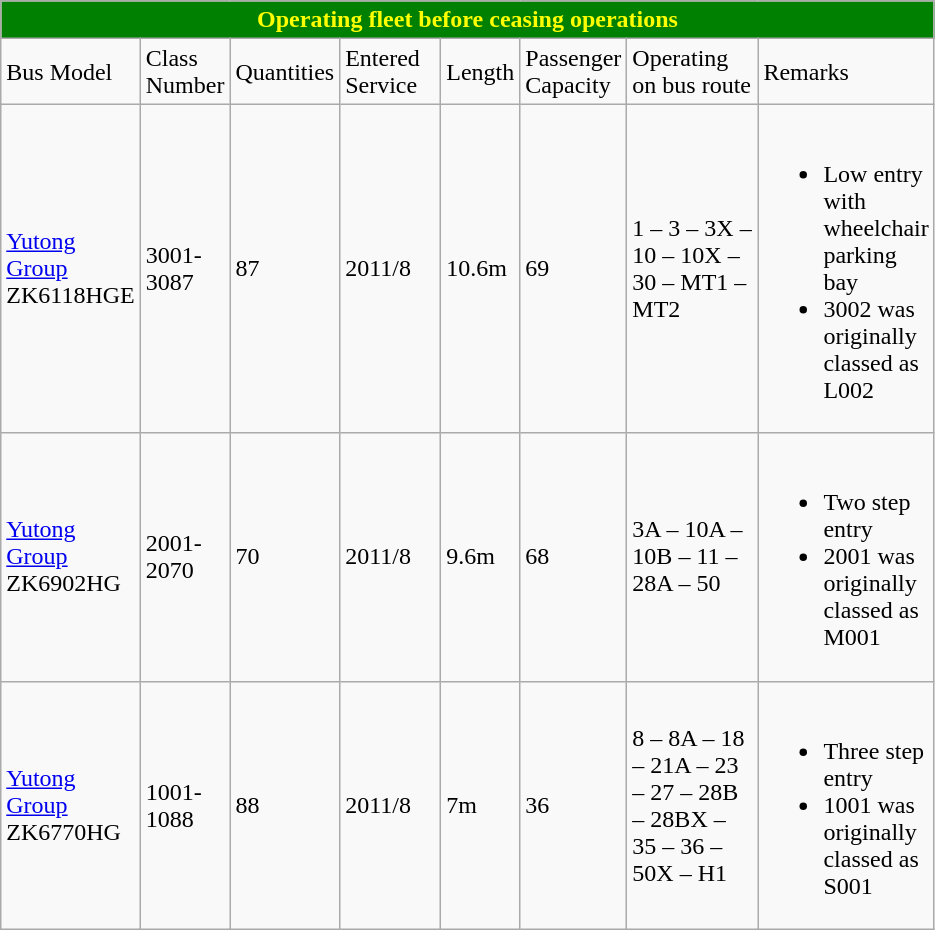<table class="wikitable">
<tr>
<th colspan="10" style="background:green; color:yellow; text-align:center;"><strong>Operating fleet before ceasing operations</strong></th>
</tr>
<tr>
<td width=80>Bus Model</td>
<td width=50>Class Number</td>
<td width="50">Quantities</td>
<td width=60>Entered Service</td>
<td width="40">Length</td>
<td width=60>Passenger<br>Capacity</td>
<td width=80>Operating on bus route</td>
<td width=80>Remarks</td>
</tr>
<tr>
<td><a href='#'>Yutong Group</a><br>ZK6118HGE </td>
<td>3001-3087</td>
<td>87</td>
<td>2011/8</td>
<td>10.6m</td>
<td>69</td>
<td>1 – 3 – 3X – 10 – 10X – 30 – MT1 – MT2</td>
<td><br><ul><li>Low entry with wheelchair parking bay</li><li>3002 was originally classed as L002</li></ul></td>
</tr>
<tr>
<td><a href='#'>Yutong Group</a><br>ZK6902HG</td>
<td>2001-2070</td>
<td>70</td>
<td>2011/8</td>
<td>9.6m</td>
<td>68</td>
<td>3A – 10A – 10B – 11 – 28A – 50</td>
<td><br><ul><li>Two step entry</li><li>2001 was originally classed as M001</li></ul></td>
</tr>
<tr>
<td><a href='#'>Yutong Group</a><br>ZK6770HG</td>
<td>1001-1088</td>
<td>88</td>
<td>2011/8</td>
<td>7m</td>
<td>36</td>
<td>8 – 8A – 18 – 21A – 23 – 27 – 28B – 28BX – 35 – 36 – 50X – H1</td>
<td><br><ul><li>Three step entry</li><li>1001 was originally classed as S001</li></ul></td>
</tr>
</table>
